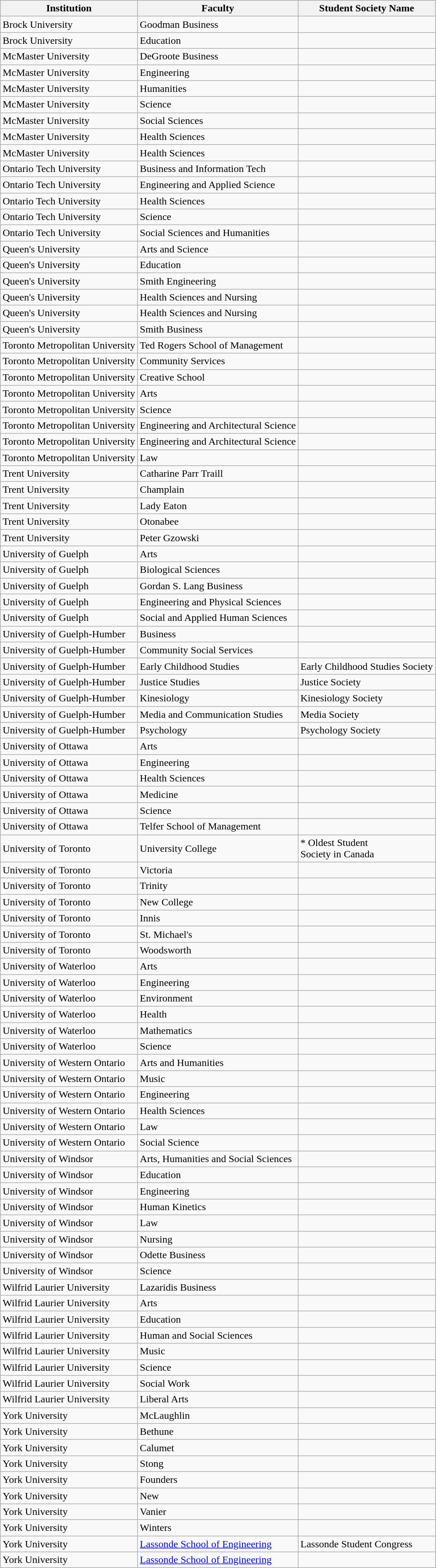<table class="wikitable">
<tr>
<th>Institution</th>
<th>Faculty</th>
<th>Student Society Name</th>
</tr>
<tr>
<td>Brock University</td>
<td>Goodman Business</td>
<td></td>
</tr>
<tr>
<td>Brock University</td>
<td>Education</td>
<td></td>
</tr>
<tr>
<td>McMaster University</td>
<td>DeGroote Business</td>
<td></td>
</tr>
<tr>
<td>McMaster University</td>
<td>Engineering</td>
<td></td>
</tr>
<tr>
<td>McMaster University</td>
<td>Humanities</td>
<td></td>
</tr>
<tr>
<td>McMaster University</td>
<td>Science</td>
<td></td>
</tr>
<tr>
<td>McMaster University</td>
<td>Social Sciences</td>
<td></td>
</tr>
<tr>
<td>McMaster University</td>
<td>Health Sciences</td>
<td></td>
</tr>
<tr>
<td>McMaster University</td>
<td>Health Sciences</td>
<td></td>
</tr>
<tr>
<td>Ontario Tech University</td>
<td>Business and Information Tech</td>
<td></td>
</tr>
<tr>
<td>Ontario Tech University</td>
<td>Engineering and Applied Science</td>
<td></td>
</tr>
<tr>
<td>Ontario Tech University</td>
<td>Health Sciences</td>
<td></td>
</tr>
<tr>
<td>Ontario Tech University</td>
<td>Science</td>
<td></td>
</tr>
<tr>
<td>Ontario Tech University</td>
<td>Social Sciences and Humanities</td>
<td></td>
</tr>
<tr>
<td>Queen's University</td>
<td>Arts and Science</td>
<td></td>
</tr>
<tr>
<td>Queen's University</td>
<td>Education</td>
<td></td>
</tr>
<tr>
<td>Queen's University</td>
<td>Smith Engineering</td>
<td></td>
</tr>
<tr>
<td>Queen's University</td>
<td>Health Sciences and Nursing</td>
<td></td>
</tr>
<tr>
<td>Queen's University</td>
<td>Health Sciences and Nursing</td>
<td></td>
</tr>
<tr>
<td>Queen's University</td>
<td>Smith Business</td>
<td></td>
</tr>
<tr>
<td>Toronto Metropolitan University</td>
<td>Ted Rogers School of Management</td>
<td></td>
</tr>
<tr>
<td>Toronto Metropolitan University</td>
<td>Community Services</td>
<td></td>
</tr>
<tr>
<td>Toronto Metropolitan University</td>
<td>Creative School</td>
<td></td>
</tr>
<tr>
<td>Toronto Metropolitan University</td>
<td>Arts</td>
<td></td>
</tr>
<tr>
<td>Toronto Metropolitan University</td>
<td>Science</td>
<td></td>
</tr>
<tr>
<td>Toronto Metropolitan University</td>
<td>Engineering and Architectural Science</td>
<td></td>
</tr>
<tr>
<td>Toronto Metropolitan University</td>
<td>Engineering and Architectural Science</td>
<td></td>
</tr>
<tr>
<td>Toronto Metropolitan University</td>
<td>Law</td>
<td></td>
</tr>
<tr>
<td>Trent University</td>
<td>Catharine Parr Traill</td>
<td></td>
</tr>
<tr>
<td>Trent University</td>
<td>Champlain</td>
<td></td>
</tr>
<tr>
<td>Trent University</td>
<td>Lady Eaton</td>
<td></td>
</tr>
<tr>
<td>Trent University</td>
<td>Otonabee</td>
<td></td>
</tr>
<tr>
<td>Trent University</td>
<td>Peter Gzowski</td>
<td></td>
</tr>
<tr>
<td>University of Guelph</td>
<td>Arts</td>
<td></td>
</tr>
<tr>
<td>University of Guelph</td>
<td>Biological Sciences</td>
<td></td>
</tr>
<tr>
<td>University of Guelph</td>
<td>Gordan S. Lang Business</td>
<td></td>
</tr>
<tr>
<td>University of Guelph</td>
<td>Engineering and Physical Sciences</td>
<td></td>
</tr>
<tr>
<td>University of Guelph</td>
<td>Social and Applied Human Sciences</td>
<td></td>
</tr>
<tr>
<td>University of Guelph-Humber</td>
<td>Business</td>
<td></td>
</tr>
<tr>
<td>University of Guelph-Humber</td>
<td>Community Social Services</td>
<td></td>
</tr>
<tr>
<td>University of Guelph-Humber</td>
<td>Early Childhood Studies</td>
<td>Early Childhood Studies Society</td>
</tr>
<tr>
<td>University of Guelph-Humber</td>
<td>Justice Studies</td>
<td>Justice Society</td>
</tr>
<tr>
<td>University of Guelph-Humber</td>
<td>Kinesiology</td>
<td>Kinesiology Society</td>
</tr>
<tr>
<td>University of Guelph-Humber</td>
<td>Media and Communication Studies</td>
<td>Media Society</td>
</tr>
<tr>
<td>University of Guelph-Humber</td>
<td>Psychology</td>
<td>Psychology Society</td>
</tr>
<tr>
<td>University of Ottawa</td>
<td>Arts</td>
<td></td>
</tr>
<tr>
<td>University of Ottawa</td>
<td>Engineering</td>
<td></td>
</tr>
<tr>
<td>University of Ottawa</td>
<td>Health Sciences</td>
<td></td>
</tr>
<tr>
<td>University of Ottawa</td>
<td>Medicine</td>
<td></td>
</tr>
<tr>
<td>University of Ottawa</td>
<td>Science</td>
<td></td>
</tr>
<tr>
<td>University of Ottawa</td>
<td>Telfer School of Management</td>
<td></td>
</tr>
<tr>
<td>University of Toronto</td>
<td>University College</td>
<td>* Oldest Student<br>Society in Canada</td>
</tr>
<tr>
<td>University of Toronto</td>
<td>Victoria</td>
<td></td>
</tr>
<tr>
<td>University of Toronto</td>
<td>Trinity</td>
<td></td>
</tr>
<tr>
<td>University of Toronto</td>
<td>New College</td>
<td></td>
</tr>
<tr>
<td>University of Toronto</td>
<td>Innis</td>
<td></td>
</tr>
<tr>
<td>University of Toronto</td>
<td>St. Michael's</td>
<td></td>
</tr>
<tr>
<td>University of Toronto</td>
<td>Woodsworth</td>
<td></td>
</tr>
<tr>
<td>University of Waterloo</td>
<td>Arts</td>
<td></td>
</tr>
<tr>
<td>University of Waterloo</td>
<td>Engineering</td>
<td></td>
</tr>
<tr>
<td>University of Waterloo</td>
<td>Environment</td>
<td></td>
</tr>
<tr>
<td>University of Waterloo</td>
<td>Health</td>
<td></td>
</tr>
<tr>
<td>University of Waterloo</td>
<td>Mathematics</td>
<td></td>
</tr>
<tr>
<td>University of Waterloo</td>
<td>Science</td>
<td></td>
</tr>
<tr>
<td>University of Western Ontario</td>
<td>Arts and Humanities</td>
<td></td>
</tr>
<tr>
<td>University of Western Ontario</td>
<td>Music</td>
<td></td>
</tr>
<tr>
<td>University of Western Ontario</td>
<td>Engineering</td>
<td></td>
</tr>
<tr>
<td>University of Western Ontario</td>
<td>Health Sciences</td>
<td></td>
</tr>
<tr>
<td>University of Western Ontario</td>
<td>Law</td>
<td></td>
</tr>
<tr>
<td>University of Western Ontario</td>
<td>Social Science</td>
<td></td>
</tr>
<tr>
<td>University of Windsor</td>
<td>Arts, Humanities and Social Sciences</td>
<td></td>
</tr>
<tr>
<td>University of Windsor</td>
<td>Education</td>
<td></td>
</tr>
<tr>
<td>University of Windsor</td>
<td>Engineering</td>
<td></td>
</tr>
<tr>
<td>University of Windsor</td>
<td>Human Kinetics</td>
<td></td>
</tr>
<tr>
<td>University of Windsor</td>
<td>Law</td>
<td></td>
</tr>
<tr>
<td>University of Windsor</td>
<td>Nursing</td>
<td></td>
</tr>
<tr>
<td>University of Windsor</td>
<td>Odette Business</td>
<td></td>
</tr>
<tr>
<td>University of Windsor</td>
<td>Science</td>
<td></td>
</tr>
<tr>
<td>Wilfrid Laurier University</td>
<td>Lazaridis Business</td>
<td></td>
</tr>
<tr>
<td>Wilfrid Laurier University</td>
<td>Arts</td>
<td></td>
</tr>
<tr>
<td>Wilfrid Laurier University</td>
<td>Education</td>
<td></td>
</tr>
<tr>
<td>Wilfrid Laurier University</td>
<td>Human and Social Sciences</td>
<td></td>
</tr>
<tr>
<td>Wilfrid Laurier University</td>
<td>Music</td>
<td></td>
</tr>
<tr>
<td>Wilfrid Laurier University</td>
<td>Science</td>
<td></td>
</tr>
<tr>
<td>Wilfrid Laurier University</td>
<td>Social Work</td>
<td></td>
</tr>
<tr>
<td>Wilfrid Laurier University</td>
<td>Liberal Arts</td>
<td></td>
</tr>
<tr>
<td>York University</td>
<td>McLaughlin</td>
<td></td>
</tr>
<tr>
<td>York University</td>
<td>Bethune</td>
<td></td>
</tr>
<tr>
<td>York University</td>
<td>Calumet</td>
<td></td>
</tr>
<tr>
<td>York University</td>
<td>Stong</td>
<td></td>
</tr>
<tr>
<td>York University</td>
<td>Founders</td>
<td></td>
</tr>
<tr>
<td>York University</td>
<td>New</td>
<td></td>
</tr>
<tr>
<td>York University</td>
<td>Vanier</td>
<td></td>
</tr>
<tr>
<td>York University</td>
<td>Winters</td>
<td></td>
</tr>
<tr>
<td>York University</td>
<td><a href='#'>Lassonde School of Engineering</a></td>
<td>Lassonde Student Congress</td>
</tr>
<tr>
<td>York University</td>
<td><a href='#'>Lassonde School of Engineering</a></td>
<td></td>
</tr>
</table>
